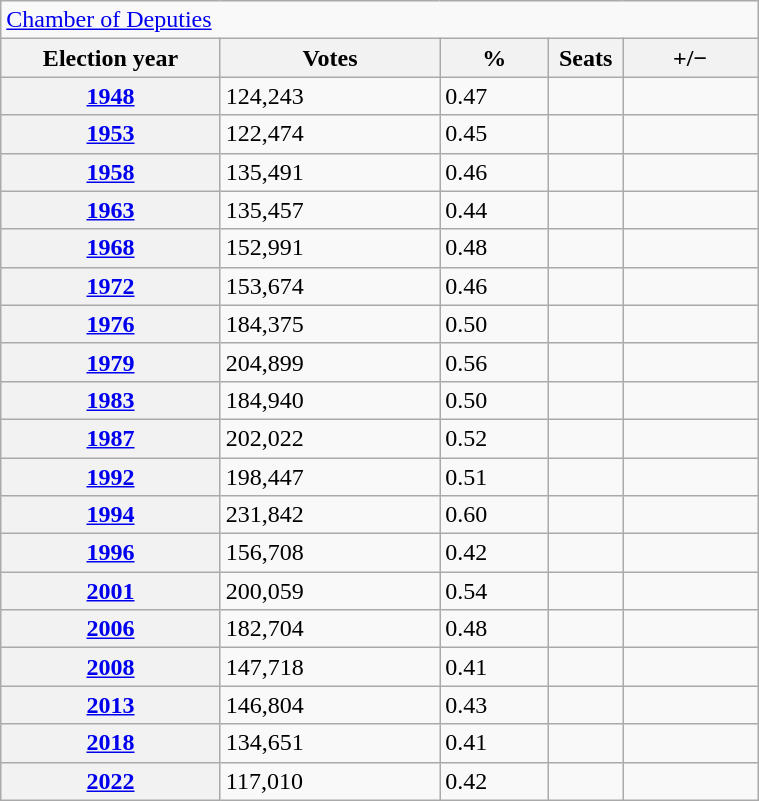<table class=wikitable style="width:40%; border:1px #AAAAFF solid">
<tr>
<td colspan=6><a href='#'>Chamber of Deputies</a></td>
</tr>
<tr>
<th width=13%>Election year</th>
<th width=13%>Votes</th>
<th width=6%>%</th>
<th width=1%>Seats</th>
<th width=8%>+/−</th>
</tr>
<tr>
<th><a href='#'>1948</a></th>
<td>124,243</td>
<td>0.47</td>
<td></td>
<td></td>
</tr>
<tr>
<th><a href='#'>1953</a></th>
<td>122,474</td>
<td>0.45</td>
<td></td>
<td></td>
</tr>
<tr>
<th><a href='#'>1958</a></th>
<td>135,491</td>
<td>0.46</td>
<td></td>
<td></td>
</tr>
<tr>
<th><a href='#'>1963</a></th>
<td>135,457</td>
<td>0.44</td>
<td></td>
<td></td>
</tr>
<tr>
<th><a href='#'>1968</a></th>
<td>152,991</td>
<td>0.48</td>
<td></td>
<td></td>
</tr>
<tr>
<th><a href='#'>1972</a></th>
<td>153,674</td>
<td>0.46</td>
<td></td>
<td></td>
</tr>
<tr>
<th><a href='#'>1976</a></th>
<td>184,375</td>
<td>0.50</td>
<td></td>
<td></td>
</tr>
<tr>
<th><a href='#'>1979</a></th>
<td>204,899</td>
<td>0.56</td>
<td></td>
<td></td>
</tr>
<tr>
<th><a href='#'>1983</a></th>
<td>184,940</td>
<td>0.50</td>
<td></td>
<td></td>
</tr>
<tr>
<th><a href='#'>1987</a></th>
<td>202,022</td>
<td>0.52</td>
<td></td>
<td></td>
</tr>
<tr>
<th><a href='#'>1992</a></th>
<td>198,447</td>
<td>0.51</td>
<td></td>
<td></td>
</tr>
<tr>
<th><a href='#'>1994</a></th>
<td>231,842</td>
<td>0.60</td>
<td></td>
<td></td>
</tr>
<tr>
<th><a href='#'>1996</a></th>
<td>156,708</td>
<td>0.42</td>
<td></td>
<td></td>
</tr>
<tr>
<th><a href='#'>2001</a></th>
<td>200,059</td>
<td>0.54</td>
<td></td>
<td></td>
</tr>
<tr>
<th><a href='#'>2006</a></th>
<td>182,704</td>
<td>0.48</td>
<td></td>
<td></td>
</tr>
<tr>
<th><a href='#'>2008</a></th>
<td>147,718</td>
<td>0.41</td>
<td></td>
<td></td>
</tr>
<tr>
<th><a href='#'>2013</a></th>
<td>146,804</td>
<td>0.43</td>
<td></td>
<td></td>
</tr>
<tr>
<th><a href='#'>2018</a></th>
<td>134,651</td>
<td>0.41</td>
<td></td>
<td></td>
</tr>
<tr>
<th><a href='#'>2022</a></th>
<td>117,010</td>
<td>0.42</td>
<td></td>
<td></td>
</tr>
</table>
